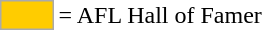<table>
<tr>
<td style="background-color:#FFCC00; border:1px solid #aaaaaa; width:2em;"></td>
<td>= AFL Hall of Famer</td>
</tr>
</table>
